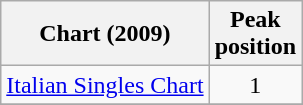<table class="wikitable sortable">
<tr>
<th>Chart (2009)</th>
<th>Peak<br>position</th>
</tr>
<tr>
<td><a href='#'>Italian Singles Chart</a></td>
<td style="text-align:center;">1</td>
</tr>
<tr>
</tr>
</table>
